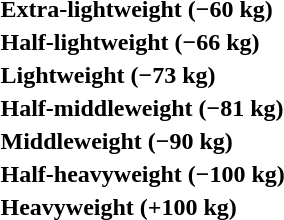<table>
<tr>
<th rowspan=2 style="text-align:left;">Extra-lightweight (−60 kg)</th>
<td rowspan=2></td>
<td rowspan=2></td>
<td></td>
</tr>
<tr>
<td></td>
</tr>
<tr>
<th rowspan=2 style="text-align:left;">Half-lightweight (−66 kg)</th>
<td rowspan=2></td>
<td rowspan=2></td>
<td></td>
</tr>
<tr>
<td></td>
</tr>
<tr>
<th rowspan=2 style="text-align:left;">Lightweight (−73 kg)</th>
<td rowspan=2></td>
<td rowspan=2></td>
<td></td>
</tr>
<tr>
<td></td>
</tr>
<tr>
<th rowspan=2 style="text-align:left;">Half-middleweight (−81 kg)</th>
<td rowspan=2></td>
<td rowspan=2></td>
<td></td>
</tr>
<tr>
<td></td>
</tr>
<tr>
<th rowspan=2 style="text-align:left;">Middleweight (−90 kg)</th>
<td rowspan=2></td>
<td rowspan=2></td>
<td></td>
</tr>
<tr>
<td></td>
</tr>
<tr>
<th rowspan=2 style="text-align:left;">Half-heavyweight (−100 kg)</th>
<td rowspan=2></td>
<td rowspan=2></td>
<td></td>
</tr>
<tr>
<td></td>
</tr>
<tr>
<th rowspan=2 style="text-align:left;">Heavyweight (+100 kg)</th>
<td rowspan=2></td>
<td rowspan=2></td>
<td></td>
</tr>
<tr>
<td></td>
</tr>
</table>
